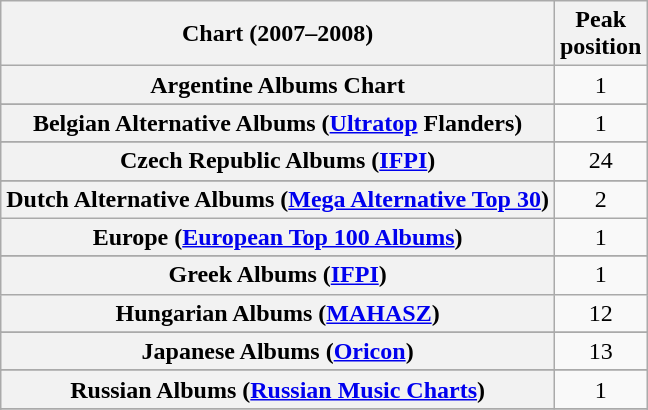<table class="wikitable plainrowheaders sortable" style="text-align:center;">
<tr>
<th scope="col">Chart (2007–2008)</th>
<th scope="col">Peak<br>position</th>
</tr>
<tr>
<th scope="row">Argentine Albums Chart</th>
<td>1</td>
</tr>
<tr>
</tr>
<tr>
</tr>
<tr>
</tr>
<tr>
<th scope="row">Belgian Alternative Albums (<a href='#'>Ultratop</a> Flanders)</th>
<td>1</td>
</tr>
<tr>
</tr>
<tr>
</tr>
<tr>
<th scope="row">Czech Republic Albums (<a href='#'>IFPI</a>)</th>
<td>24</td>
</tr>
<tr>
</tr>
<tr>
</tr>
<tr>
<th scope="row">Dutch Alternative Albums (<a href='#'>Mega Alternative Top 30</a>)</th>
<td>2</td>
</tr>
<tr>
<th scope="row">Europe (<a href='#'>European Top 100 Albums</a>)</th>
<td>1</td>
</tr>
<tr>
</tr>
<tr>
</tr>
<tr>
</tr>
<tr>
<th scope="row">Greek Albums (<a href='#'>IFPI</a>)</th>
<td>1</td>
</tr>
<tr>
<th scope="row">Hungarian Albums (<a href='#'>MAHASZ</a>)</th>
<td>12</td>
</tr>
<tr>
</tr>
<tr>
</tr>
<tr>
<th scope="row">Japanese Albums (<a href='#'>Oricon</a>)</th>
<td>13</td>
</tr>
<tr>
</tr>
<tr>
</tr>
<tr>
</tr>
<tr>
<th scope="row">Russian Albums (<a href='#'>Russian Music Charts</a>)</th>
<td>1</td>
</tr>
<tr>
</tr>
<tr>
</tr>
<tr>
</tr>
<tr>
</tr>
<tr>
</tr>
</table>
